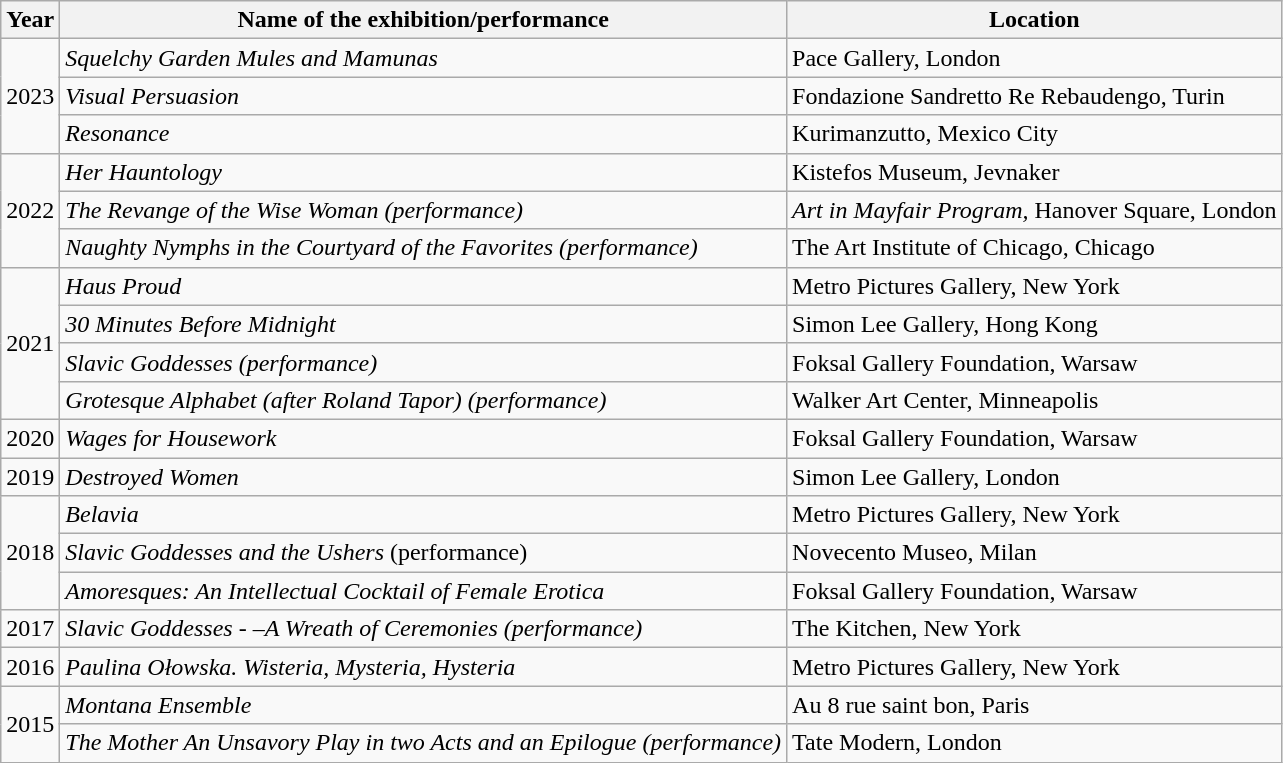<table class="wikitable">
<tr>
<th>Year</th>
<th>Name of the exhibition/performance</th>
<th>Location</th>
</tr>
<tr>
<td rowspan="3">2023</td>
<td><em>Squelchy Garden Mules and Mamunas</em></td>
<td>Pace Gallery, London</td>
</tr>
<tr>
<td><em>Visual Persuasion</em></td>
<td>Fondazione Sandretto Re Rebaudengo, Turin</td>
</tr>
<tr>
<td><em>Resonance</em></td>
<td>Kurimanzutto, Mexico City</td>
</tr>
<tr>
<td rowspan="3">2022</td>
<td><em>Her Hauntology</em></td>
<td>Kistefos Museum, Jevnaker</td>
</tr>
<tr>
<td><em>The Revange of the Wise Woman (performance)</em></td>
<td><em>Art in Mayfair Program,</em> Hanover Square, London</td>
</tr>
<tr>
<td><em>Naughty Nymphs in the Courtyard of the Favorites (performance)</em></td>
<td>The Art Institute of Chicago, Chicago</td>
</tr>
<tr>
<td rowspan="4">2021</td>
<td><em>Haus Proud</em></td>
<td>Metro Pictures Gallery, New York</td>
</tr>
<tr>
<td><em>30 Minutes Before Midnight</em></td>
<td>Simon Lee Gallery, Hong Kong</td>
</tr>
<tr>
<td><em>Slavic Goddesses (performance)</em></td>
<td>Foksal Gallery Foundation, Warsaw</td>
</tr>
<tr>
<td><em>Grotesque Alphabet (after Roland Tapor) (performance)</em></td>
<td>Walker Art Center, Minneapolis</td>
</tr>
<tr>
<td>2020</td>
<td><em>Wages for Housework</em></td>
<td>Foksal Gallery Foundation, Warsaw</td>
</tr>
<tr>
<td>2019</td>
<td><em>Destroyed Women</em></td>
<td>Simon Lee Gallery, London</td>
</tr>
<tr>
<td rowspan="3">2018</td>
<td><em>Belavia</em></td>
<td>Metro Pictures Gallery, New York</td>
</tr>
<tr>
<td><em>Slavic Goddesses and the Ushers</em> (performance)</td>
<td>Novecento Museo, Milan</td>
</tr>
<tr>
<td><em>Amoresques: An Intellectual Cocktail of Female Erotica</em></td>
<td>Foksal Gallery Foundation, Warsaw</td>
</tr>
<tr>
<td>2017</td>
<td><em>Slavic Goddesses - –A Wreath of Ceremonies (performance)</em></td>
<td>The Kitchen, New York</td>
</tr>
<tr>
<td>2016</td>
<td><em>Paulina Ołowska. Wisteria, Mysteria, Hysteria</em></td>
<td>Metro Pictures Gallery, New York</td>
</tr>
<tr>
<td rowspan="2">2015</td>
<td><em>Montana Ensemble</em></td>
<td>Au 8 rue saint bon, Paris</td>
</tr>
<tr>
<td><em>The Mother An Unsavory Play in two Acts and an Epilogue (performance)</em></td>
<td>Tate Modern, London</td>
</tr>
</table>
